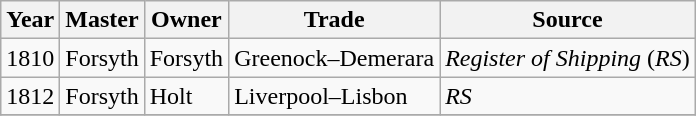<table class="sortable wikitable">
<tr>
<th>Year</th>
<th>Master</th>
<th>Owner</th>
<th>Trade</th>
<th>Source</th>
</tr>
<tr>
<td>1810</td>
<td>Forsyth</td>
<td>Forsyth</td>
<td>Greenock–Demerara</td>
<td><em>Register of Shipping</em> (<em>RS</em>)</td>
</tr>
<tr>
<td>1812</td>
<td>Forsyth</td>
<td>Holt</td>
<td>Liverpool–Lisbon</td>
<td><em>RS</em></td>
</tr>
<tr>
</tr>
</table>
